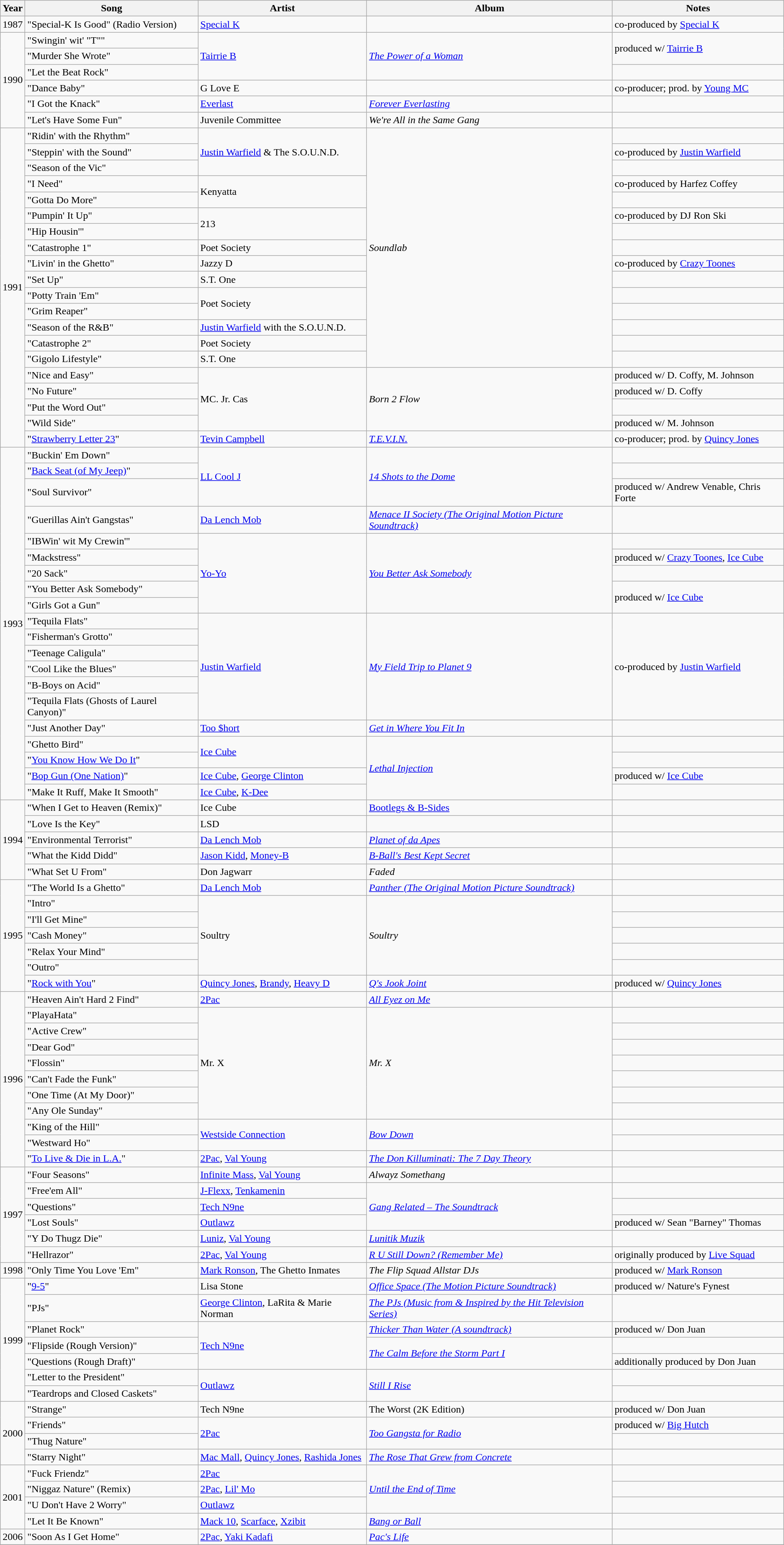<table class="wikitable plainrowheaders sortable">
<tr>
<th>Year</th>
<th>Song</th>
<th>Artist</th>
<th>Album</th>
<th>Notes</th>
</tr>
<tr>
<td>1987</td>
<td>"Special-K Is Good" (Radio Version)</td>
<td><a href='#'>Special K</a></td>
<td></td>
<td>co-produced by <a href='#'>Special K</a></td>
</tr>
<tr>
<td rowspan="6">1990</td>
<td>"Swingin' wit' "T""</td>
<td rowspan="3"><a href='#'>Tairrie B</a></td>
<td rowspan="3"><em><a href='#'>The Power of a Woman</a></em></td>
<td rowspan="2">produced w/ <a href='#'>Tairrie B</a></td>
</tr>
<tr>
<td>"Murder She Wrote"</td>
</tr>
<tr>
<td>"Let the Beat Rock"</td>
<td></td>
</tr>
<tr>
<td>"Dance Baby"</td>
<td>G Love E</td>
<td></td>
<td>co-producer; prod. by <a href='#'>Young MC</a></td>
</tr>
<tr>
<td>"I Got the Knack"</td>
<td><a href='#'>Everlast</a></td>
<td><em><a href='#'>Forever Everlasting</a></em></td>
<td></td>
</tr>
<tr>
<td>"Let's Have Some Fun"</td>
<td>Juvenile Committee</td>
<td><em>We're All in the Same Gang</em></td>
<td></td>
</tr>
<tr>
<td rowspan="20">1991</td>
<td>"Ridin' with the Rhythm"</td>
<td rowspan="3"><a href='#'>Justin Warfield</a> & The S.O.U.N.D.</td>
<td rowspan="15"><em>Soundlab</em></td>
<td></td>
</tr>
<tr>
<td>"Steppin' with the Sound"</td>
<td>co-produced by <a href='#'>Justin Warfield</a></td>
</tr>
<tr>
<td>"Season of the Vic"</td>
<td></td>
</tr>
<tr>
<td>"I Need"</td>
<td rowspan="2">Kenyatta</td>
<td>co-produced by Harfez Coffey</td>
</tr>
<tr>
<td>"Gotta Do More"</td>
<td></td>
</tr>
<tr>
<td>"Pumpin' It Up"</td>
<td rowspan="2">213</td>
<td>co-produced by DJ Ron Ski</td>
</tr>
<tr>
<td>"Hip Housin'"</td>
<td></td>
</tr>
<tr>
<td>"Catastrophe 1"</td>
<td>Poet Society</td>
<td></td>
</tr>
<tr>
<td>"Livin' in the Ghetto"</td>
<td>Jazzy D</td>
<td>co-produced by <a href='#'>Crazy Toones</a></td>
</tr>
<tr>
<td>"Set Up"</td>
<td>S.T. One</td>
<td></td>
</tr>
<tr>
<td>"Potty Train 'Em"</td>
<td rowspan="2">Poet Society</td>
<td></td>
</tr>
<tr>
<td>"Grim Reaper"</td>
<td></td>
</tr>
<tr>
<td>"Season of the R&B"</td>
<td><a href='#'>Justin Warfield</a> with the S.O.U.N.D.</td>
<td></td>
</tr>
<tr>
<td>"Catastrophe 2"</td>
<td>Poet Society</td>
<td></td>
</tr>
<tr>
<td>"Gigolo Lifestyle"</td>
<td>S.T. One</td>
<td></td>
</tr>
<tr>
<td>"Nice and Easy"</td>
<td rowspan="4">MC. Jr. Cas</td>
<td rowspan="4"><em>Born 2 Flow</em></td>
<td>produced w/ D. Coffy, M. Johnson</td>
</tr>
<tr>
<td>"No Future"</td>
<td>produced w/ D. Coffy</td>
</tr>
<tr>
<td>"Put the Word Out"</td>
<td></td>
</tr>
<tr>
<td>"Wild Side"</td>
<td>produced w/ M. Johnson</td>
</tr>
<tr>
<td>"<a href='#'>Strawberry Letter 23</a>"</td>
<td><a href='#'>Tevin Campbell</a></td>
<td><em><a href='#'>T.E.V.I.N.</a></em></td>
<td>co-producer; prod. by <a href='#'>Quincy Jones</a></td>
</tr>
<tr>
<td rowspan="20">1993</td>
<td>"Buckin' Em Down"</td>
<td rowspan="3"><a href='#'>LL Cool J</a></td>
<td rowspan="3"><em><a href='#'>14 Shots to the Dome</a></em></td>
<td></td>
</tr>
<tr>
<td>"<a href='#'>Back Seat (of My Jeep)</a>"</td>
<td></td>
</tr>
<tr>
<td>"Soul Survivor"</td>
<td>produced w/ Andrew Venable, Chris Forte</td>
</tr>
<tr>
<td>"Guerillas Ain't Gangstas"</td>
<td><a href='#'>Da Lench Mob</a></td>
<td><em><a href='#'>Menace II Society (The Original Motion Picture Soundtrack)</a></em></td>
<td></td>
</tr>
<tr>
<td>"IBWin' wit My Crewin'"</td>
<td rowspan="5"><a href='#'>Yo-Yo</a></td>
<td rowspan="5"><em><a href='#'>You Better Ask Somebody</a></em></td>
<td></td>
</tr>
<tr>
<td>"Mackstress"</td>
<td>produced w/ <a href='#'>Crazy Toones</a>, <a href='#'>Ice Cube</a></td>
</tr>
<tr>
<td>"20 Sack"</td>
<td></td>
</tr>
<tr>
<td>"You Better Ask Somebody"</td>
<td rowspan="2">produced w/ <a href='#'>Ice Cube</a></td>
</tr>
<tr>
<td>"Girls Got a Gun"</td>
</tr>
<tr>
<td>"Tequila Flats"</td>
<td rowspan="6"><a href='#'>Justin Warfield</a></td>
<td rowspan="6"><em><a href='#'>My Field Trip to Planet 9</a></em></td>
<td rowspan="6">co-produced by <a href='#'>Justin Warfield</a></td>
</tr>
<tr>
<td>"Fisherman's Grotto"</td>
</tr>
<tr>
<td>"Teenage Caligula"</td>
</tr>
<tr>
<td>"Cool Like the Blues"</td>
</tr>
<tr>
<td>"B-Boys on Acid"</td>
</tr>
<tr>
<td>"Tequila Flats (Ghosts of Laurel Canyon)"</td>
</tr>
<tr>
<td>"Just Another Day"</td>
<td><a href='#'>Too $hort</a></td>
<td><em><a href='#'>Get in Where You Fit In</a></em></td>
<td></td>
</tr>
<tr>
<td>"Ghetto Bird"</td>
<td rowspan="2"><a href='#'>Ice Cube</a></td>
<td rowspan="4"><em><a href='#'>Lethal Injection</a></em></td>
<td></td>
</tr>
<tr>
<td>"<a href='#'>You Know How We Do It</a>"</td>
<td></td>
</tr>
<tr>
<td>"<a href='#'>Bop Gun (One Nation)</a>"</td>
<td><a href='#'>Ice Cube</a>, <a href='#'>George Clinton</a></td>
<td>produced w/ <a href='#'>Ice Cube</a></td>
</tr>
<tr>
<td>"Make It Ruff, Make It Smooth"</td>
<td><a href='#'>Ice Cube</a>, <a href='#'>K-Dee</a></td>
<td></td>
</tr>
<tr>
<td rowspan="5">1994</td>
<td>"When I Get to Heaven (Remix)"</td>
<td>Ice Cube</td>
<td><a href='#'>Bootlegs & B-Sides</a></td>
<td></td>
</tr>
<tr>
<td>"Love Is the Key"</td>
<td>LSD</td>
<td></td>
</tr>
<tr>
<td>"Environmental Terrorist"</td>
<td><a href='#'>Da Lench Mob</a></td>
<td><em><a href='#'>Planet of da Apes</a></em></td>
<td></td>
</tr>
<tr>
<td>"What the Kidd Didd"</td>
<td><a href='#'>Jason Kidd</a>, <a href='#'>Money-B</a></td>
<td><em><a href='#'>B-Ball's Best Kept Secret</a></em></td>
<td></td>
</tr>
<tr>
<td>"What Set U From"</td>
<td>Don Jagwarr</td>
<td><em>Faded</em></td>
<td></td>
</tr>
<tr>
<td rowspan="7">1995</td>
<td>"The World Is a Ghetto"</td>
<td><a href='#'>Da Lench Mob</a></td>
<td><em><a href='#'>Panther (The Original Motion Picture Soundtrack)</a></em></td>
<td></td>
</tr>
<tr>
<td>"Intro"</td>
<td rowspan="5">Soultry</td>
<td rowspan="5"><em>Soultry</em></td>
<td></td>
</tr>
<tr>
<td>"I'll Get Mine"</td>
<td></td>
</tr>
<tr>
<td>"Cash Money"</td>
<td></td>
</tr>
<tr>
<td>"Relax Your Mind"</td>
<td></td>
</tr>
<tr>
<td>"Outro"</td>
<td></td>
</tr>
<tr>
<td>"<a href='#'>Rock with You</a>"</td>
<td><a href='#'>Quincy Jones</a>, <a href='#'>Brandy</a>, <a href='#'>Heavy D</a></td>
<td><em><a href='#'>Q's Jook Joint</a></em></td>
<td>produced w/ <a href='#'>Quincy Jones</a></td>
</tr>
<tr>
<td rowspan="11">1996</td>
<td>"Heaven Ain't Hard 2 Find"</td>
<td><a href='#'>2Pac</a></td>
<td><em><a href='#'>All Eyez on Me</a></em></td>
<td></td>
</tr>
<tr>
<td>"PlayaHata"</td>
<td rowspan="7">Mr. X</td>
<td rowspan="7"><em>Mr. X</em></td>
<td></td>
</tr>
<tr>
<td>"Active Crew"</td>
<td></td>
</tr>
<tr>
<td>"Dear God"</td>
<td></td>
</tr>
<tr>
<td>"Flossin"</td>
<td></td>
</tr>
<tr>
<td>"Can't Fade the Funk"</td>
<td></td>
</tr>
<tr>
<td>"One Time (At My Door)"</td>
<td></td>
</tr>
<tr>
<td>"Any Ole Sunday"</td>
<td></td>
</tr>
<tr>
<td>"King of the Hill"</td>
<td rowspan="2"><a href='#'>Westside Connection</a></td>
<td rowspan="2"><em><a href='#'>Bow Down</a></em></td>
<td></td>
</tr>
<tr>
<td>"Westward Ho"</td>
<td></td>
</tr>
<tr>
<td>"<a href='#'>To Live & Die in L.A.</a>"</td>
<td><a href='#'>2Pac</a>, <a href='#'>Val Young</a></td>
<td><em><a href='#'>The Don Killuminati: The 7 Day Theory</a></em></td>
<td></td>
</tr>
<tr>
<td rowspan="6">1997</td>
<td>"Four Seasons"</td>
<td><a href='#'>Infinite Mass</a>, <a href='#'>Val Young</a></td>
<td><em>Alwayz Somethang</em></td>
<td></td>
</tr>
<tr>
<td>"Free'em All"</td>
<td><a href='#'>J-Flexx</a>, <a href='#'>Tenkamenin</a></td>
<td rowspan="3"><em><a href='#'>Gang Related – The Soundtrack</a></em></td>
<td></td>
</tr>
<tr>
<td>"Questions"</td>
<td><a href='#'>Tech N9ne</a></td>
<td></td>
</tr>
<tr>
<td>"Lost Souls"</td>
<td><a href='#'>Outlawz</a></td>
<td>produced w/ Sean "Barney" Thomas</td>
</tr>
<tr>
<td>"Y Do Thugz Die"</td>
<td><a href='#'>Luniz</a>, <a href='#'>Val Young</a></td>
<td><em><a href='#'>Lunitik Muzik</a></em></td>
<td></td>
</tr>
<tr>
<td>"Hellrazor"</td>
<td><a href='#'>2Pac</a>, <a href='#'>Val Young</a></td>
<td><em><a href='#'>R U Still Down? (Remember Me)</a></em></td>
<td>originally produced by <a href='#'>Live Squad</a></td>
</tr>
<tr>
<td>1998</td>
<td>"Only Time You Love 'Em"</td>
<td><a href='#'>Mark Ronson</a>, The Ghetto Inmates</td>
<td><em>The Flip Squad Allstar DJs</em></td>
<td>produced w/ <a href='#'>Mark Ronson</a></td>
</tr>
<tr>
<td rowspan="7">1999</td>
<td>"<a href='#'>9-5</a>"</td>
<td>Lisa Stone</td>
<td><em><a href='#'>Office Space (The Motion Picture Soundtrack)</a></em></td>
<td>produced w/ Nature's Fynest</td>
</tr>
<tr>
<td>"PJs"</td>
<td><a href='#'>George Clinton</a>, LaRita & Marie Norman</td>
<td><em><a href='#'>The PJs (Music from & Inspired by the Hit Television Series)</a></em></td>
<td></td>
</tr>
<tr>
<td>"Planet Rock"</td>
<td rowspan="3"><a href='#'>Tech N9ne</a></td>
<td><em><a href='#'>Thicker Than Water (A soundtrack)</a></em></td>
<td>produced w/ Don Juan</td>
</tr>
<tr>
<td>"Flipside (Rough Version)"</td>
<td rowspan="2"><em><a href='#'>The Calm Before the Storm Part I</a></em></td>
<td></td>
</tr>
<tr>
<td>"Questions (Rough Draft)"</td>
<td>additionally produced by Don Juan</td>
</tr>
<tr>
<td>"Letter to the President"</td>
<td rowspan="2"><a href='#'>Outlawz</a></td>
<td rowspan="2"><em><a href='#'>Still I Rise</a></em></td>
<td></td>
</tr>
<tr>
<td>"Teardrops and Closed Caskets"</td>
<td></td>
</tr>
<tr>
<td rowspan="4">2000</td>
<td>"Strange"</td>
<td>Tech N9ne</td>
<td>The Worst (2K Edition)</td>
<td>produced w/ Don Juan</td>
</tr>
<tr>
<td>"Friends"</td>
<td rowspan="2"><a href='#'>2Pac</a></td>
<td rowspan="2"><em><a href='#'>Too Gangsta for Radio</a></em></td>
<td>produced w/ <a href='#'>Big Hutch</a></td>
</tr>
<tr>
<td>"Thug Nature"</td>
<td></td>
</tr>
<tr>
<td>"Starry Night"</td>
<td><a href='#'>Mac Mall</a>, <a href='#'>Quincy Jones</a>, <a href='#'>Rashida Jones</a></td>
<td><em><a href='#'>The Rose That Grew from Concrete</a></em></td>
<td></td>
</tr>
<tr>
<td rowspan="4">2001</td>
<td>"Fuck Friendz"</td>
<td><a href='#'>2Pac</a></td>
<td rowspan="3"><em><a href='#'>Until the End of Time</a></em></td>
<td></td>
</tr>
<tr>
<td>"Niggaz Nature" (Remix)</td>
<td><a href='#'>2Pac</a>, <a href='#'>Lil' Mo</a></td>
<td></td>
</tr>
<tr>
<td>"U Don't Have 2 Worry"</td>
<td><a href='#'>Outlawz</a></td>
<td></td>
</tr>
<tr>
<td>"Let It Be Known"</td>
<td><a href='#'>Mack 10</a>, <a href='#'>Scarface</a>, <a href='#'>Xzibit</a></td>
<td><em><a href='#'>Bang or Ball</a></em></td>
<td></td>
</tr>
<tr>
<td>2006</td>
<td>"Soon As I Get Home"</td>
<td><a href='#'>2Pac</a>, <a href='#'>Yaki Kadafi</a></td>
<td><em><a href='#'>Pac's Life</a></em></td>
<td></td>
</tr>
<tr>
</tr>
</table>
